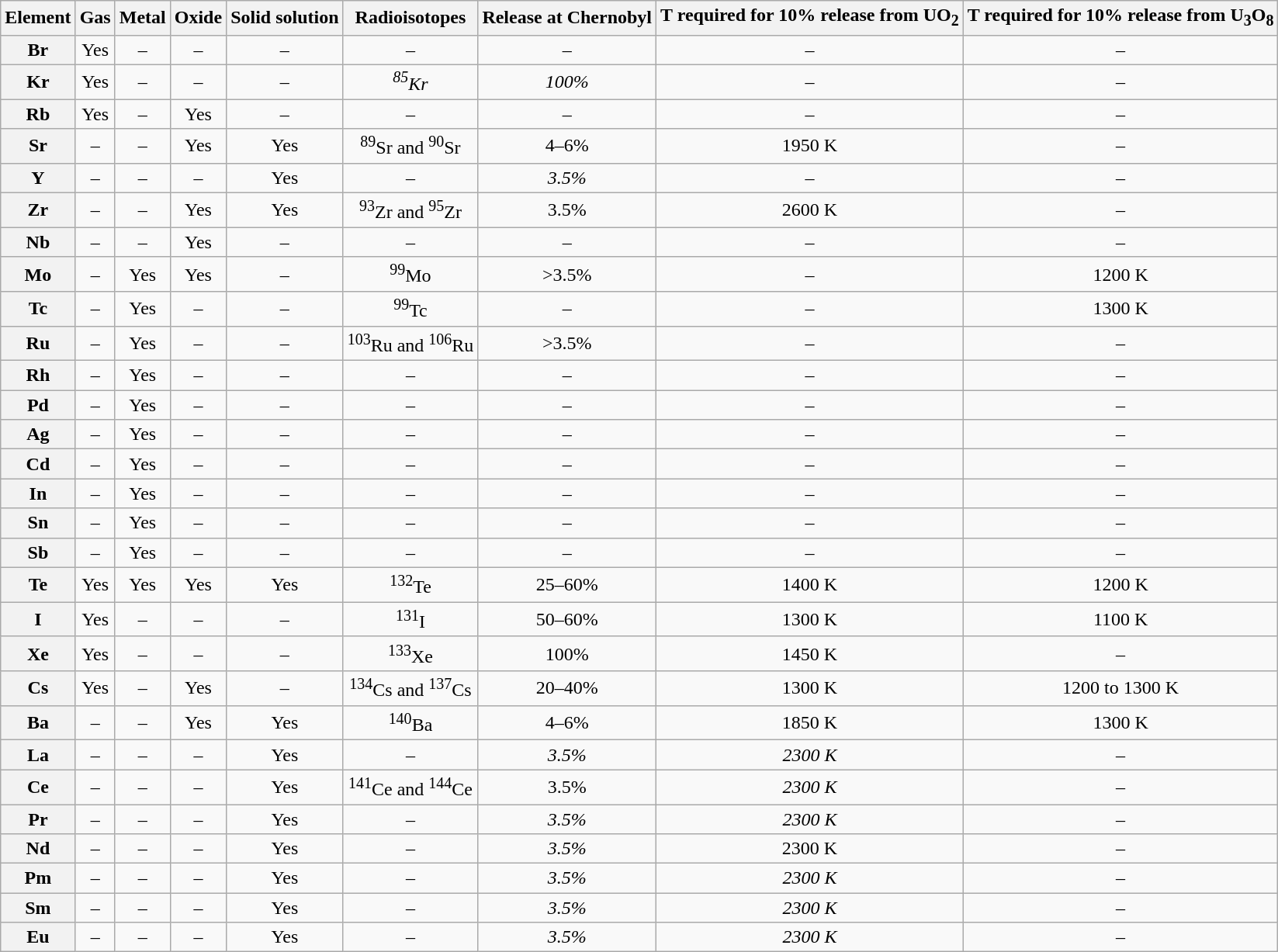<table class="wikitable" style="text-align:center">
<tr>
<th>Element</th>
<th>Gas</th>
<th>Metal</th>
<th>Oxide</th>
<th>Solid solution</th>
<th>Radioisotopes</th>
<th>Release at Chernobyl</th>
<th>T required for 10% release from UO<sub>2</sub></th>
<th>T required for 10% release from U<sub>3</sub>O<sub>8</sub></th>
</tr>
<tr>
<th>Br</th>
<td>Yes</td>
<td>–</td>
<td>–</td>
<td>–</td>
<td>–</td>
<td>–</td>
<td>–</td>
<td>–</td>
</tr>
<tr>
<th>Kr</th>
<td>Yes</td>
<td>–</td>
<td>–</td>
<td>–</td>
<td><em><sup>85</sup>Kr</em></td>
<td><em>100%</em></td>
<td>–</td>
<td>–</td>
</tr>
<tr>
<th>Rb</th>
<td>Yes</td>
<td>–</td>
<td>Yes</td>
<td>–</td>
<td>–</td>
<td>–</td>
<td>–</td>
<td>–</td>
</tr>
<tr>
<th>Sr</th>
<td>–</td>
<td>–</td>
<td>Yes</td>
<td>Yes</td>
<td><sup>89</sup>Sr and <sup>90</sup>Sr</td>
<td>4–6%</td>
<td>1950 K</td>
<td>–</td>
</tr>
<tr>
<th>Y</th>
<td>–</td>
<td>–</td>
<td>–</td>
<td>Yes</td>
<td>–</td>
<td><em>3.5%</em></td>
<td>–</td>
<td>–</td>
</tr>
<tr>
<th>Zr</th>
<td>–</td>
<td>–</td>
<td>Yes</td>
<td>Yes</td>
<td><sup>93</sup>Zr and <sup>95</sup>Zr</td>
<td>3.5%</td>
<td>2600 K</td>
<td>–</td>
</tr>
<tr>
<th>Nb</th>
<td>–</td>
<td>–</td>
<td>Yes</td>
<td>–</td>
<td>–</td>
<td>–</td>
<td>–</td>
<td>–</td>
</tr>
<tr>
<th>Mo</th>
<td>–</td>
<td>Yes</td>
<td>Yes</td>
<td>–</td>
<td><sup>99</sup>Mo</td>
<td>>3.5%</td>
<td>–</td>
<td>1200 K</td>
</tr>
<tr>
<th>Tc</th>
<td>–</td>
<td>Yes</td>
<td>–</td>
<td>–</td>
<td><sup>99</sup>Tc</td>
<td>–</td>
<td>–</td>
<td>1300 K</td>
</tr>
<tr>
<th>Ru</th>
<td>–</td>
<td>Yes</td>
<td>–</td>
<td>–</td>
<td><sup>103</sup>Ru and <sup>106</sup>Ru</td>
<td>>3.5%</td>
<td>–</td>
<td>–</td>
</tr>
<tr>
<th>Rh</th>
<td>–</td>
<td>Yes</td>
<td>–</td>
<td>–</td>
<td>–</td>
<td>–</td>
<td>–</td>
<td>–</td>
</tr>
<tr>
<th>Pd</th>
<td>–</td>
<td>Yes</td>
<td>–</td>
<td>–</td>
<td>–</td>
<td>–</td>
<td>–</td>
<td>–</td>
</tr>
<tr>
<th>Ag</th>
<td>–</td>
<td>Yes</td>
<td>–</td>
<td>–</td>
<td>–</td>
<td>–</td>
<td>–</td>
<td>–</td>
</tr>
<tr>
<th>Cd</th>
<td>–</td>
<td>Yes</td>
<td>–</td>
<td>–</td>
<td>–</td>
<td>–</td>
<td>–</td>
<td>–</td>
</tr>
<tr>
<th>In</th>
<td>–</td>
<td>Yes</td>
<td>–</td>
<td>–</td>
<td>–</td>
<td>–</td>
<td>–</td>
<td>–</td>
</tr>
<tr>
<th>Sn</th>
<td>–</td>
<td>Yes</td>
<td>–</td>
<td>–</td>
<td>–</td>
<td>–</td>
<td>–</td>
<td>–</td>
</tr>
<tr>
<th>Sb</th>
<td>–</td>
<td>Yes</td>
<td>–</td>
<td>–</td>
<td>–</td>
<td>–</td>
<td>–</td>
<td>–</td>
</tr>
<tr>
<th>Te</th>
<td>Yes</td>
<td>Yes</td>
<td>Yes</td>
<td>Yes</td>
<td><sup>132</sup>Te</td>
<td>25–60%</td>
<td>1400 K</td>
<td>1200 K</td>
</tr>
<tr>
<th>I</th>
<td>Yes</td>
<td>–</td>
<td>–</td>
<td>–</td>
<td><sup>131</sup>I</td>
<td>50–60%</td>
<td>1300 K</td>
<td>1100 K</td>
</tr>
<tr>
<th>Xe</th>
<td>Yes</td>
<td>–</td>
<td>–</td>
<td>–</td>
<td><sup>133</sup>Xe</td>
<td>100%</td>
<td>1450 K</td>
<td>–</td>
</tr>
<tr>
<th>Cs</th>
<td>Yes</td>
<td>–</td>
<td>Yes</td>
<td>–</td>
<td><sup>134</sup>Cs and <sup>137</sup>Cs</td>
<td>20–40%</td>
<td>1300 K</td>
<td>1200 to 1300 K</td>
</tr>
<tr>
<th>Ba</th>
<td>–</td>
<td>–</td>
<td>Yes</td>
<td>Yes</td>
<td><sup>140</sup>Ba</td>
<td>4–6%</td>
<td>1850 K</td>
<td>1300 K</td>
</tr>
<tr>
<th>La</th>
<td>–</td>
<td>–</td>
<td>–</td>
<td>Yes</td>
<td>–</td>
<td><em>3.5%</em></td>
<td><em>2300 K</em></td>
<td>–</td>
</tr>
<tr>
<th>Ce</th>
<td>–</td>
<td>–</td>
<td>–</td>
<td>Yes</td>
<td><sup>141</sup>Ce and <sup>144</sup>Ce</td>
<td>3.5%</td>
<td><em>2300 K</em></td>
<td>–</td>
</tr>
<tr>
<th>Pr</th>
<td>–</td>
<td>–</td>
<td>–</td>
<td>Yes</td>
<td>–</td>
<td><em>3.5%</em></td>
<td><em>2300 K</em></td>
<td>–</td>
</tr>
<tr>
<th>Nd</th>
<td>–</td>
<td>–</td>
<td>–</td>
<td>Yes</td>
<td>–</td>
<td><em>3.5%</em></td>
<td>2300 K</td>
<td>–</td>
</tr>
<tr>
<th>Pm</th>
<td>–</td>
<td>–</td>
<td>–</td>
<td>Yes</td>
<td>–</td>
<td><em>3.5%</em></td>
<td><em>2300 K</em></td>
<td>–</td>
</tr>
<tr>
<th>Sm</th>
<td>–</td>
<td>–</td>
<td>–</td>
<td>Yes</td>
<td>–</td>
<td><em>3.5%</em></td>
<td><em>2300 K</em></td>
<td>–</td>
</tr>
<tr>
<th>Eu</th>
<td>–</td>
<td>–</td>
<td>–</td>
<td>Yes</td>
<td>–</td>
<td><em>3.5%</em></td>
<td><em>2300 K</em></td>
<td>–</td>
</tr>
</table>
